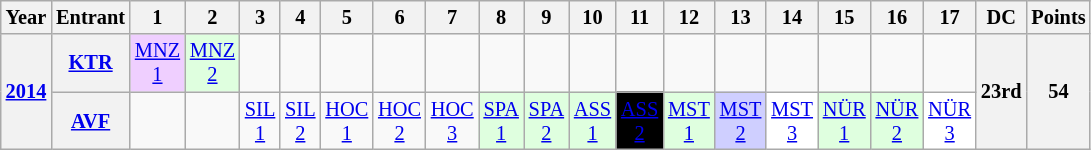<table class="wikitable" style="text-align:center; font-size:85%">
<tr>
<th>Year</th>
<th>Entrant</th>
<th>1</th>
<th>2</th>
<th>3</th>
<th>4</th>
<th>5</th>
<th>6</th>
<th>7</th>
<th>8</th>
<th>9</th>
<th>10</th>
<th>11</th>
<th>12</th>
<th>13</th>
<th>14</th>
<th>15</th>
<th>16</th>
<th>17</th>
<th>DC</th>
<th>Points</th>
</tr>
<tr>
<th rowspan="2"><a href='#'>2014</a></th>
<th nowrap><a href='#'>KTR</a></th>
<td style="background:#efcfff;"><a href='#'>MNZ<br>1</a><br></td>
<td style="background:#dfffdf;"><a href='#'>MNZ<br>2</a><br></td>
<td></td>
<td></td>
<td></td>
<td></td>
<td></td>
<td></td>
<td></td>
<td></td>
<td></td>
<td></td>
<td></td>
<td></td>
<td></td>
<td></td>
<td></td>
<th rowspan="2">23rd</th>
<th rowspan="2">54</th>
</tr>
<tr>
<th nowrap><a href='#'>AVF</a></th>
<td></td>
<td></td>
<td style="background:#;"><a href='#'>SIL<br>1</a><br></td>
<td style="background:#;"><a href='#'>SIL<br>2</a><br></td>
<td style="background:#;"><a href='#'>HOC<br>1</a><br></td>
<td style="background:#;"><a href='#'>HOC<br>2</a><br></td>
<td style="background:#;"><a href='#'>HOC<br>3</a><br></td>
<td style="background:#dfffdf;"><a href='#'>SPA<br>1</a><br></td>
<td style="background:#dfffdf;"><a href='#'>SPA<br>2</a><br></td>
<td style="background:#dfffdf;"><a href='#'>ASS<br>1</a><br></td>
<td style="background:#000000;color:white;"><a href='#'><span>ASS<br>2</span></a><br></td>
<td style="background:#dfffdf;"><a href='#'>MST<br>1</a><br></td>
<td style="background:#cfcfff;"><a href='#'>MST<br>2</a><br></td>
<td style="background:#FFFFFF;"><a href='#'>MST<br>3</a><br></td>
<td style="background:#dfffdf;"><a href='#'>NÜR<br>1</a><br></td>
<td style="background:#dfffdf;"><a href='#'>NÜR<br>2</a><br></td>
<td style="background:#FFFFFF;"><a href='#'>NÜR<br>3</a><br></td>
</tr>
</table>
